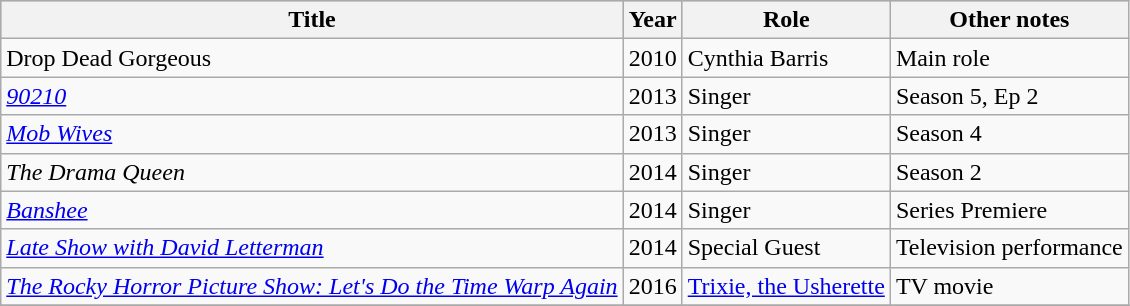<table class="wikitable">
<tr style="background:#b0c4de; text-align:center;">
<th>Title</th>
<th>Year</th>
<th>Role</th>
<th>Other notes</th>
</tr>
<tr>
<td>Drop Dead Gorgeous</td>
<td>2010</td>
<td>Cynthia Barris</td>
<td>Main role</td>
</tr>
<tr>
<td><em><a href='#'>90210</a></em></td>
<td>2013</td>
<td>Singer</td>
<td>Season 5, Ep 2</td>
</tr>
<tr>
<td><em><a href='#'>Mob Wives</a></em></td>
<td>2013</td>
<td>Singer</td>
<td>Season 4</td>
</tr>
<tr>
<td><em>The Drama Queen</em></td>
<td>2014</td>
<td>Singer</td>
<td>Season 2</td>
</tr>
<tr>
<td><em><a href='#'>Banshee</a></em></td>
<td>2014</td>
<td>Singer</td>
<td>Series Premiere</td>
</tr>
<tr>
<td><em><a href='#'>Late Show with David Letterman</a></em></td>
<td>2014</td>
<td>Special Guest</td>
<td>Television performance</td>
</tr>
<tr>
<td><em><a href='#'>The Rocky Horror Picture Show: Let's Do the Time Warp Again</a></em></td>
<td>2016</td>
<td><a href='#'>Trixie, the Usherette</a></td>
<td>TV movie</td>
</tr>
<tr>
</tr>
</table>
